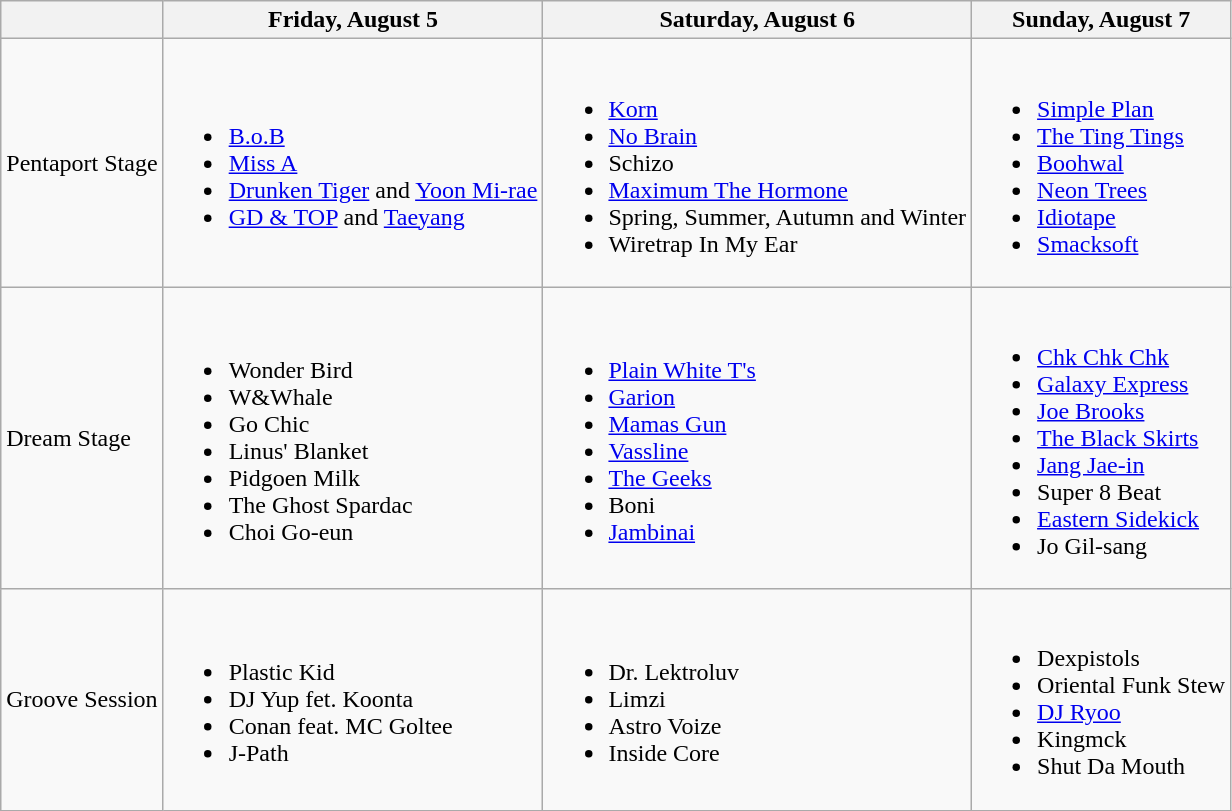<table class="wikitable">
<tr>
<th></th>
<th>Friday, August 5</th>
<th>Saturday, August 6</th>
<th>Sunday, August 7</th>
</tr>
<tr>
<td>Pentaport Stage</td>
<td><br><ul><li><a href='#'>B.o.B</a></li><li><a href='#'>Miss A</a></li><li><a href='#'>Drunken Tiger</a> and <a href='#'>Yoon Mi-rae</a></li><li><a href='#'>GD & TOP</a> and <a href='#'>Taeyang</a></li></ul></td>
<td><br><ul><li><a href='#'>Korn</a></li><li><a href='#'>No Brain</a></li><li>Schizo</li><li><a href='#'>Maximum The Hormone</a></li><li>Spring, Summer, Autumn and Winter</li><li>Wiretrap In My Ear</li></ul></td>
<td><br><ul><li><a href='#'>Simple Plan</a></li><li><a href='#'>The Ting Tings</a></li><li><a href='#'>Boohwal</a></li><li><a href='#'>Neon Trees</a></li><li><a href='#'>Idiotape</a></li><li><a href='#'>Smacksoft</a></li></ul></td>
</tr>
<tr>
<td>Dream Stage</td>
<td><br><ul><li>Wonder Bird</li><li>W&Whale</li><li>Go Chic</li><li>Linus' Blanket</li><li>Pidgoen Milk</li><li>The Ghost Spardac</li><li>Choi Go-eun</li></ul></td>
<td><br><ul><li><a href='#'>Plain White T's</a></li><li><a href='#'>Garion</a></li><li><a href='#'>Mamas Gun</a></li><li><a href='#'>Vassline</a></li><li><a href='#'>The Geeks</a></li><li>Boni</li><li><a href='#'>Jambinai</a></li></ul></td>
<td><br><ul><li><a href='#'>Chk Chk Chk</a></li><li><a href='#'>Galaxy Express</a></li><li><a href='#'>Joe Brooks</a></li><li><a href='#'>The Black Skirts</a></li><li><a href='#'>Jang Jae-in</a></li><li>Super 8 Beat</li><li><a href='#'>Eastern Sidekick</a></li><li>Jo Gil-sang</li></ul></td>
</tr>
<tr>
<td>Groove Session</td>
<td><br><ul><li>Plastic Kid</li><li>DJ Yup fet. Koonta</li><li>Conan feat. MC Goltee</li><li>J-Path</li></ul></td>
<td><br><ul><li>Dr. Lektroluv</li><li>Limzi</li><li>Astro Voize</li><li>Inside Core</li></ul></td>
<td><br><ul><li>Dexpistols</li><li>Oriental Funk Stew</li><li><a href='#'>DJ Ryoo</a></li><li>Kingmck</li><li>Shut Da Mouth</li></ul></td>
</tr>
</table>
